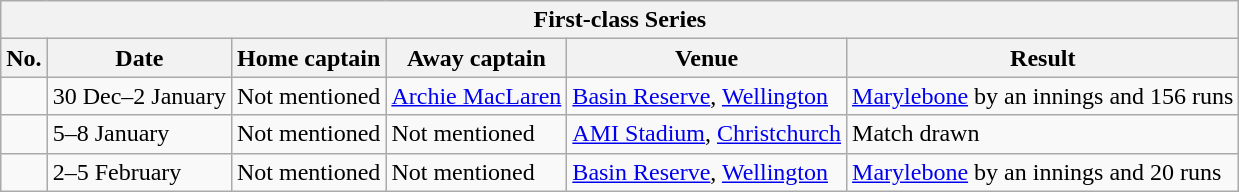<table class="wikitable">
<tr>
<th colspan="9">First-class Series</th>
</tr>
<tr>
<th>No.</th>
<th>Date</th>
<th>Home captain</th>
<th>Away captain</th>
<th>Venue</th>
<th>Result</th>
</tr>
<tr>
<td></td>
<td>30 Dec–2 January</td>
<td>Not mentioned</td>
<td><a href='#'>Archie MacLaren</a></td>
<td><a href='#'>Basin Reserve</a>, <a href='#'>Wellington</a></td>
<td><a href='#'>Marylebone</a> by an innings and 156 runs</td>
</tr>
<tr>
<td></td>
<td>5–8 January</td>
<td>Not mentioned</td>
<td>Not mentioned</td>
<td><a href='#'>AMI Stadium</a>, <a href='#'>Christchurch</a></td>
<td>Match drawn</td>
</tr>
<tr>
<td></td>
<td>2–5 February</td>
<td>Not mentioned</td>
<td>Not mentioned</td>
<td><a href='#'>Basin Reserve</a>, <a href='#'>Wellington</a></td>
<td><a href='#'>Marylebone</a> by an innings and 20 runs</td>
</tr>
</table>
